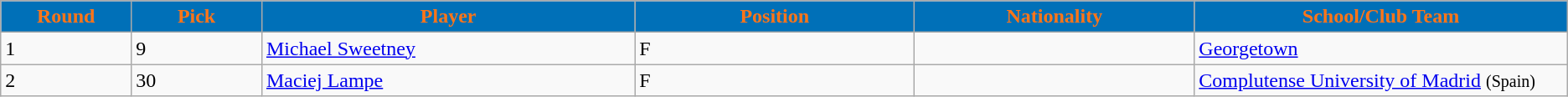<table class="wikitable sortable sortable">
<tr>
<th style="background:#0070B8;color:#FF7518;" width="7%">Round</th>
<th style="background:#0070B8;color:#FF7518;" width="7%">Pick</th>
<th style="background:#0070B8;color:#FF7518;" width="20%">Player</th>
<th style="background:#0070B8;color:#FF7518;" width="15%">Position</th>
<th style="background:#0070B8;color:#FF7518;" width="15%">Nationality</th>
<th style="background:#0070B8;color:#FF7518;" width="20%">School/Club Team</th>
</tr>
<tr>
<td>1</td>
<td>9</td>
<td><a href='#'>Michael Sweetney</a></td>
<td>F</td>
<td></td>
<td><a href='#'>Georgetown</a></td>
</tr>
<tr>
<td>2</td>
<td>30</td>
<td><a href='#'>Maciej Lampe</a></td>
<td>F</td>
<td></td>
<td><a href='#'>Complutense University of Madrid</a> <small> (Spain)</small></td>
</tr>
</table>
